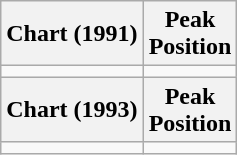<table class="wikitable">
<tr>
<th>Chart (1991)</th>
<th>Peak<br>Position</th>
</tr>
<tr>
<td></td>
</tr>
<tr>
<th>Chart (1993)</th>
<th>Peak<br>Position</th>
</tr>
<tr>
<td></td>
</tr>
</table>
